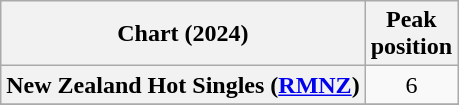<table class="wikitable sortable plainrowheaders" style="text-align:center">
<tr>
<th scope="col">Chart (2024)</th>
<th scope="col">Peak<br>position</th>
</tr>
<tr>
<th scope="row">New Zealand Hot Singles (<a href='#'>RMNZ</a>)</th>
<td>6</td>
</tr>
<tr>
</tr>
<tr>
</tr>
<tr>
</tr>
</table>
